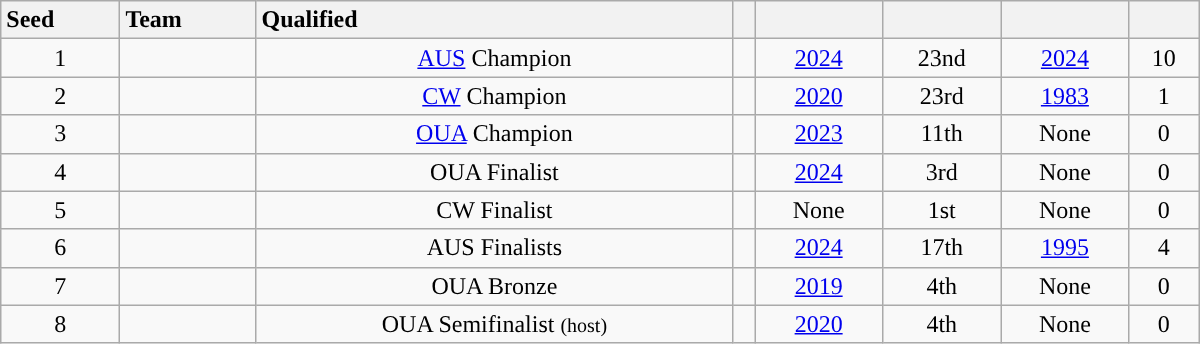<table class="wikitable sortable" width=800>
<tr>
<th style="text-align:left">Seed</th>
<th style="text-align:left">Team</th>
<th style="text-align:left">Qualified</th>
<th style="text-align:left"></th>
<th style="text-align:left"></th>
<th style="text-align:left"></th>
<th style="text-align:left"></th>
<th style="text-align:left"></th>
</tr>
<tr style="text-align:center">
<td>1</td>
<td><a href='#'></a></td>
<td><a href='#'>AUS</a> Champion</td>
<td></td>
<td><a href='#'>2024</a></td>
<td>23nd</td>
<td><a href='#'>2024</a></td>
<td>10</td>
</tr>
<tr style="text-align:center">
<td>2</td>
<td><a href='#'></a></td>
<td><a href='#'>CW</a> Champion</td>
<td></td>
<td><a href='#'>2020</a></td>
<td>23rd</td>
<td><a href='#'>1983</a></td>
<td>1</td>
</tr>
<tr style="text-align:center">
<td>3</td>
<td><a href='#'></a></td>
<td><a href='#'>OUA</a> Champion</td>
<td></td>
<td><a href='#'>2023</a></td>
<td>11th</td>
<td>None</td>
<td>0</td>
</tr>
<tr style="text-align:center">
<td>4</td>
<td><a href='#'></a></td>
<td>OUA Finalist</td>
<td></td>
<td><a href='#'>2024</a></td>
<td>3rd</td>
<td>None</td>
<td>0</td>
</tr>
<tr style="text-align:center">
<td>5</td>
<td><a href='#'></a></td>
<td>CW Finalist</td>
<td></td>
<td>None</td>
<td>1st</td>
<td>None</td>
<td>0</td>
</tr>
<tr style="text-align:center">
<td>6</td>
<td><a href='#'></a></td>
<td>AUS Finalists</td>
<td></td>
<td><a href='#'>2024</a></td>
<td>17th</td>
<td><a href='#'>1995</a></td>
<td>4</td>
</tr>
<tr style="text-align:center">
<td>7</td>
<td><a href='#'></a></td>
<td>OUA Bronze</td>
<td></td>
<td><a href='#'>2019</a></td>
<td>4th</td>
<td>None</td>
<td>0</td>
</tr>
<tr style="text-align:center">
<td>8</td>
<td><a href='#'></a></td>
<td>OUA Semifinalist <small>(host)</small></td>
<td></td>
<td><a href='#'>2020</a></td>
<td>4th</td>
<td>None</td>
<td>0</td>
</tr>
</table>
